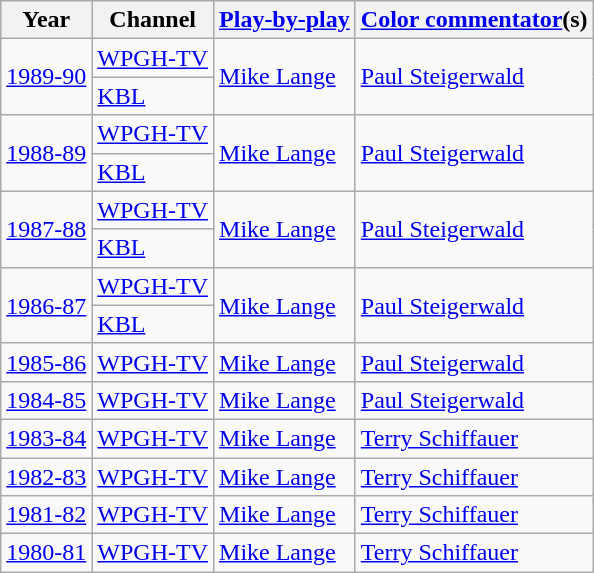<table class="wikitable">
<tr>
<th>Year</th>
<th>Channel</th>
<th><a href='#'>Play-by-play</a></th>
<th><a href='#'>Color commentator</a>(s)</th>
</tr>
<tr>
<td rowspan="2"><a href='#'>1989-90</a></td>
<td><a href='#'>WPGH-TV</a></td>
<td rowspan="2"><a href='#'>Mike Lange</a></td>
<td rowspan="2"><a href='#'>Paul Steigerwald</a></td>
</tr>
<tr>
<td><a href='#'>KBL</a></td>
</tr>
<tr>
<td rowspan="2"><a href='#'>1988-89</a></td>
<td><a href='#'>WPGH-TV</a></td>
<td rowspan="2"><a href='#'>Mike Lange</a></td>
<td rowspan="2"><a href='#'>Paul Steigerwald</a></td>
</tr>
<tr>
<td><a href='#'>KBL</a></td>
</tr>
<tr>
<td rowspan="2"><a href='#'>1987-88</a></td>
<td><a href='#'>WPGH-TV</a></td>
<td rowspan="2"><a href='#'>Mike Lange</a></td>
<td rowspan="2"><a href='#'>Paul Steigerwald</a></td>
</tr>
<tr>
<td><a href='#'>KBL</a></td>
</tr>
<tr>
<td rowspan="2"><a href='#'>1986-87</a></td>
<td><a href='#'>WPGH-TV</a></td>
<td rowspan="2"><a href='#'>Mike Lange</a></td>
<td rowspan="2"><a href='#'>Paul Steigerwald</a></td>
</tr>
<tr>
<td><a href='#'>KBL</a></td>
</tr>
<tr>
<td><a href='#'>1985-86</a></td>
<td><a href='#'>WPGH-TV</a></td>
<td><a href='#'>Mike Lange</a></td>
<td><a href='#'>Paul Steigerwald</a></td>
</tr>
<tr>
<td><a href='#'>1984-85</a></td>
<td><a href='#'>WPGH-TV</a></td>
<td><a href='#'>Mike Lange</a></td>
<td><a href='#'>Paul Steigerwald</a></td>
</tr>
<tr>
<td><a href='#'>1983-84</a></td>
<td><a href='#'>WPGH-TV</a></td>
<td><a href='#'>Mike Lange</a></td>
<td><a href='#'>Terry Schiffauer</a></td>
</tr>
<tr>
<td><a href='#'>1982-83</a></td>
<td><a href='#'>WPGH-TV</a></td>
<td><a href='#'>Mike Lange</a></td>
<td><a href='#'>Terry Schiffauer</a></td>
</tr>
<tr>
<td><a href='#'>1981-82</a></td>
<td><a href='#'>WPGH-TV</a></td>
<td><a href='#'>Mike Lange</a></td>
<td><a href='#'>Terry Schiffauer</a></td>
</tr>
<tr>
<td><a href='#'>1980-81</a></td>
<td><a href='#'>WPGH-TV</a></td>
<td><a href='#'>Mike Lange</a></td>
<td><a href='#'>Terry Schiffauer</a></td>
</tr>
</table>
